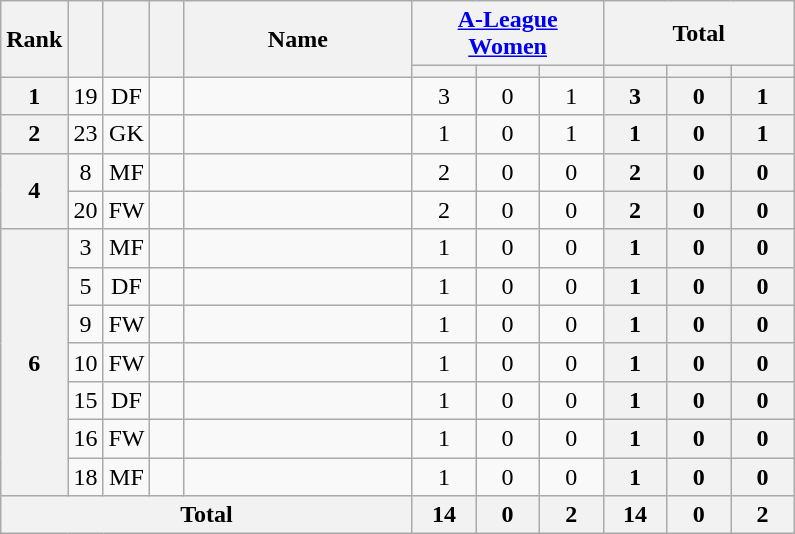<table class="wikitable sortable" style="text-align:center;">
<tr>
<th rowspan="2" width="15">Rank</th>
<th rowspan="2" width="15"></th>
<th rowspan="2" width="15"></th>
<th rowspan="2" width="15"></th>
<th rowspan="2" width="145">Name</th>
<th colspan="3" width="120"><a href='#'>A-League Women</a></th>
<th colspan="3" width="120">Total</th>
</tr>
<tr>
<th style="width:30px"></th>
<th style="width:30px"></th>
<th style="width:30px"></th>
<th style="width:30px"></th>
<th style="width:30px"></th>
<th style="width:30px"></th>
</tr>
<tr>
<th>1</th>
<td>19</td>
<td>DF</td>
<td></td>
<td align="left"><br></td>
<td>3</td>
<td>0</td>
<td>1<br></td>
<th>3</th>
<th>0</th>
<th>1</th>
</tr>
<tr>
<th>2</th>
<td>23</td>
<td>GK</td>
<td></td>
<td align="left"><br></td>
<td>1</td>
<td>0</td>
<td>1<br></td>
<th>1</th>
<th>0</th>
<th>1</th>
</tr>
<tr>
<th rowspan="2">4</th>
<td>8</td>
<td>MF</td>
<td></td>
<td align="left"><br></td>
<td>2</td>
<td>0</td>
<td>0<br></td>
<th>2</th>
<th>0</th>
<th>0</th>
</tr>
<tr>
<td>20</td>
<td>FW</td>
<td></td>
<td align="left"><br></td>
<td>2</td>
<td>0</td>
<td>0<br></td>
<th>2</th>
<th>0</th>
<th>0</th>
</tr>
<tr>
<th rowspan="7">6</th>
<td>3</td>
<td>MF</td>
<td></td>
<td align="left"><br></td>
<td>1</td>
<td>0</td>
<td>0<br></td>
<th>1</th>
<th>0</th>
<th>0</th>
</tr>
<tr>
<td>5</td>
<td>DF</td>
<td></td>
<td align="left"><br></td>
<td>1</td>
<td>0</td>
<td>0<br></td>
<th>1</th>
<th>0</th>
<th>0</th>
</tr>
<tr>
<td>9</td>
<td>FW</td>
<td></td>
<td align="left"><br></td>
<td>1</td>
<td>0</td>
<td>0<br></td>
<th>1</th>
<th>0</th>
<th>0</th>
</tr>
<tr>
<td>10</td>
<td>FW</td>
<td></td>
<td align="left"><br></td>
<td>1</td>
<td>0</td>
<td>0<br></td>
<th>1</th>
<th>0</th>
<th>0</th>
</tr>
<tr>
<td>15</td>
<td>DF</td>
<td></td>
<td align="left"><br></td>
<td>1</td>
<td>0</td>
<td>0<br></td>
<th>1</th>
<th>0</th>
<th>0</th>
</tr>
<tr>
<td>16</td>
<td>FW</td>
<td></td>
<td align="left"><br></td>
<td>1</td>
<td>0</td>
<td>0<br></td>
<th>1</th>
<th>0</th>
<th>0</th>
</tr>
<tr>
<td>18</td>
<td>MF</td>
<td></td>
<td align="left"><br></td>
<td>1</td>
<td>0</td>
<td>0<br></td>
<th>1</th>
<th>0</th>
<th>0</th>
</tr>
<tr>
<th colspan="5">Total<br></th>
<th>14</th>
<th>0</th>
<th>2<br></th>
<th>14</th>
<th>0</th>
<th>2</th>
</tr>
</table>
